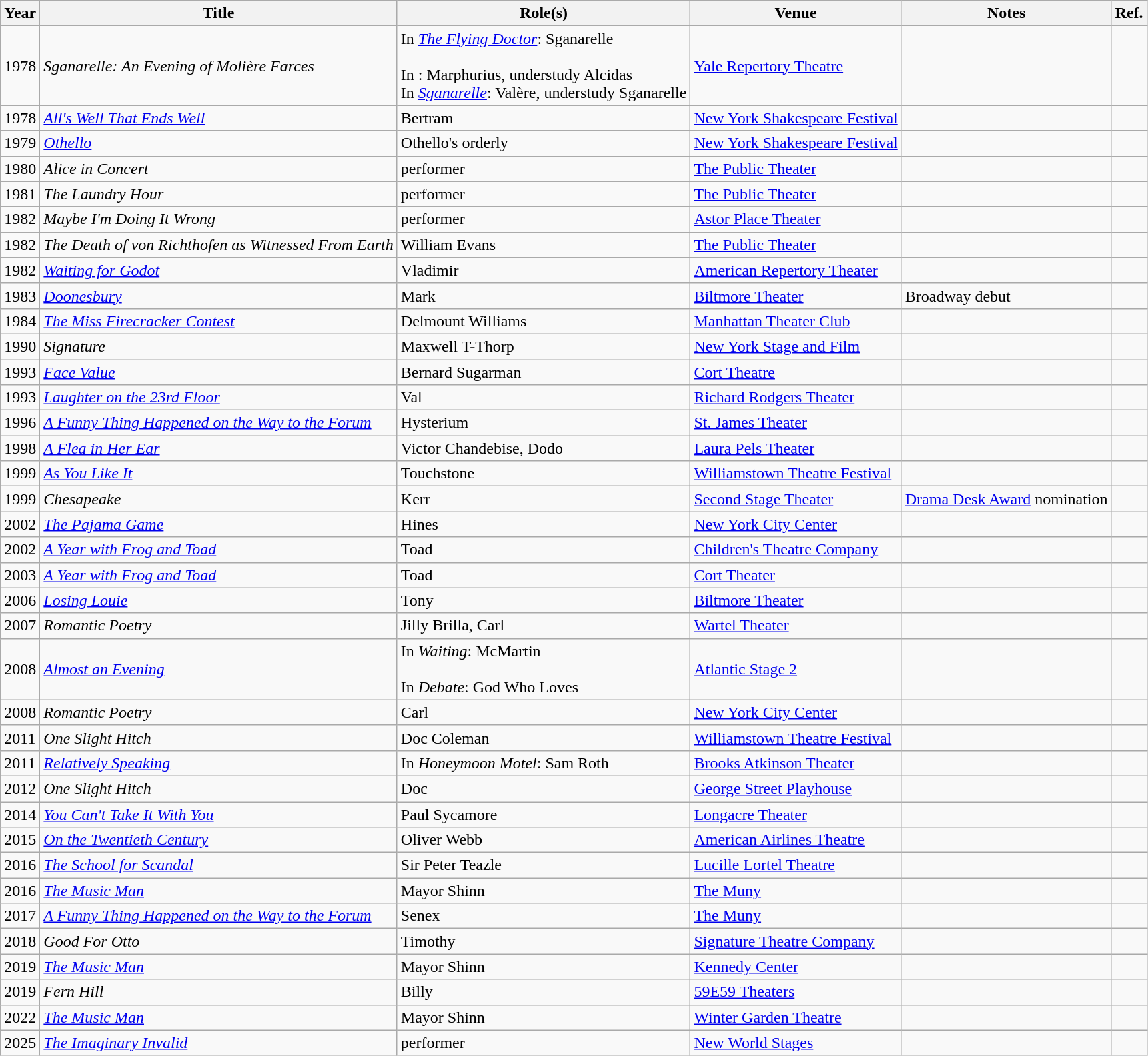<table class="wikitable">
<tr>
<th>Year</th>
<th>Title</th>
<th>Role(s)</th>
<th>Venue</th>
<th>Notes</th>
<th>Ref.</th>
</tr>
<tr>
<td>1978</td>
<td><em>Sganarelle: An Evening of Molière Farces</em></td>
<td>In <em><a href='#'>The Flying Doctor</a></em>: Sganarelle<br><br>In <em></em>: Marphurius, understudy Alcidas<br>
In <em><a href='#'>Sganarelle</a></em>: Valère, understudy Sganarelle</td>
<td><a href='#'>Yale Repertory Theatre</a></td>
<td></td>
<td></td>
</tr>
<tr>
<td>1978</td>
<td><em><a href='#'>All's Well That Ends Well</a></em></td>
<td>Bertram</td>
<td><a href='#'>New York Shakespeare Festival</a></td>
<td></td>
<td></td>
</tr>
<tr>
<td>1979</td>
<td><em><a href='#'>Othello</a></em></td>
<td>Othello's orderly</td>
<td><a href='#'>New York Shakespeare Festival</a></td>
<td></td>
<td></td>
</tr>
<tr>
<td>1980</td>
<td><em>Alice in Concert</em></td>
<td>performer</td>
<td><a href='#'>The Public Theater</a></td>
<td></td>
<td></td>
</tr>
<tr>
<td>1981</td>
<td><em>The Laundry Hour</em></td>
<td>performer</td>
<td><a href='#'>The Public Theater</a></td>
<td></td>
<td></td>
</tr>
<tr>
<td>1982</td>
<td><em>Maybe I'm Doing It Wrong</em></td>
<td>performer</td>
<td><a href='#'>Astor Place Theater</a></td>
<td></td>
<td></td>
</tr>
<tr>
<td>1982</td>
<td><em>The Death of von Richthofen as Witnessed From Earth</em></td>
<td>William Evans</td>
<td><a href='#'>The Public Theater</a></td>
<td></td>
<td></td>
</tr>
<tr>
<td>1982</td>
<td><em><a href='#'>Waiting for Godot</a></em></td>
<td>Vladimir</td>
<td><a href='#'>American Repertory Theater</a></td>
<td></td>
<td></td>
</tr>
<tr>
<td>1983</td>
<td><em><a href='#'>Doonesbury</a></em></td>
<td>Mark</td>
<td><a href='#'>Biltmore Theater</a></td>
<td>Broadway debut</td>
<td></td>
</tr>
<tr>
<td>1984</td>
<td><em><a href='#'>The Miss Firecracker Contest</a></em></td>
<td>Delmount Williams</td>
<td><a href='#'>Manhattan Theater Club</a></td>
<td></td>
<td></td>
</tr>
<tr>
<td>1990</td>
<td><em>Signature</em></td>
<td>Maxwell T-Thorp</td>
<td><a href='#'>New York Stage and Film</a></td>
<td></td>
<td></td>
</tr>
<tr>
<td>1993</td>
<td><em><a href='#'>Face Value</a></em></td>
<td>Bernard Sugarman</td>
<td><a href='#'>Cort Theatre</a></td>
<td></td>
<td></td>
</tr>
<tr>
<td>1993</td>
<td><em><a href='#'>Laughter on the 23rd Floor</a></em></td>
<td>Val</td>
<td><a href='#'>Richard Rodgers Theater</a></td>
<td></td>
<td></td>
</tr>
<tr>
<td>1996</td>
<td><em><a href='#'>A Funny Thing Happened on the Way to the Forum</a></em></td>
<td>Hysterium</td>
<td><a href='#'>St. James Theater</a></td>
<td></td>
<td></td>
</tr>
<tr>
<td>1998</td>
<td><em><a href='#'>A Flea in Her Ear</a></em></td>
<td>Victor Chandebise, Dodo</td>
<td><a href='#'>Laura Pels Theater</a></td>
<td></td>
<td></td>
</tr>
<tr>
<td>1999</td>
<td><em><a href='#'>As You Like It</a></em></td>
<td>Touchstone</td>
<td><a href='#'>Williamstown Theatre Festival</a></td>
<td></td>
<td></td>
</tr>
<tr>
<td>1999</td>
<td><em>Chesapeake</em></td>
<td>Kerr</td>
<td><a href='#'>Second Stage Theater</a></td>
<td><a href='#'>Drama Desk Award</a> nomination</td>
<td></td>
</tr>
<tr>
<td>2002</td>
<td><em><a href='#'>The Pajama Game</a></em></td>
<td>Hines</td>
<td><a href='#'>New York City Center</a></td>
<td></td>
<td></td>
</tr>
<tr>
<td>2002</td>
<td><em><a href='#'>A Year with Frog and Toad</a></em></td>
<td>Toad</td>
<td><a href='#'>Children's Theatre Company</a></td>
<td></td>
<td></td>
</tr>
<tr>
<td>2003</td>
<td><em><a href='#'>A Year with Frog and Toad</a></em></td>
<td>Toad</td>
<td><a href='#'>Cort Theater</a></td>
<td></td>
<td></td>
</tr>
<tr>
<td>2006</td>
<td><em><a href='#'>Losing Louie</a></em></td>
<td>Tony</td>
<td><a href='#'>Biltmore Theater</a></td>
<td></td>
<td></td>
</tr>
<tr>
<td>2007</td>
<td><em>Romantic Poetry</em></td>
<td>Jilly Brilla, Carl</td>
<td><a href='#'>Wartel Theater</a></td>
<td></td>
<td></td>
</tr>
<tr>
<td>2008</td>
<td><em><a href='#'>Almost an Evening</a></em></td>
<td>In <em>Waiting</em>: McMartin<br><br>In <em>Debate</em>: God Who Loves</td>
<td><a href='#'>Atlantic Stage 2</a></td>
<td></td>
<td></td>
</tr>
<tr>
<td>2008</td>
<td><em>Romantic Poetry</em></td>
<td>Carl</td>
<td><a href='#'>New York City Center</a></td>
<td></td>
<td></td>
</tr>
<tr>
<td>2011</td>
<td><em>One Slight Hitch</em></td>
<td>Doc Coleman</td>
<td><a href='#'>Williamstown Theatre Festival</a></td>
<td></td>
<td></td>
</tr>
<tr>
<td>2011</td>
<td><em><a href='#'>Relatively Speaking</a></em></td>
<td>In <em>Honeymoon Motel</em>: Sam Roth</td>
<td><a href='#'>Brooks Atkinson Theater</a></td>
<td></td>
<td></td>
</tr>
<tr>
<td>2012</td>
<td><em>One Slight Hitch</em></td>
<td>Doc</td>
<td><a href='#'>George Street Playhouse</a></td>
<td></td>
<td></td>
</tr>
<tr>
<td>2014</td>
<td><em><a href='#'>You Can't Take It With You</a></em></td>
<td>Paul Sycamore</td>
<td><a href='#'>Longacre Theater</a></td>
<td></td>
<td></td>
</tr>
<tr>
<td>2015</td>
<td><em><a href='#'>On the Twentieth Century</a></em></td>
<td>Oliver Webb</td>
<td><a href='#'>American Airlines Theatre</a></td>
<td></td>
<td></td>
</tr>
<tr>
<td>2016</td>
<td><em><a href='#'>The School for Scandal</a></em></td>
<td>Sir Peter Teazle</td>
<td><a href='#'>Lucille Lortel Theatre</a></td>
<td></td>
<td></td>
</tr>
<tr>
<td>2016</td>
<td><em><a href='#'>The Music Man</a></em></td>
<td>Mayor Shinn</td>
<td><a href='#'>The Muny</a></td>
<td></td>
<td></td>
</tr>
<tr>
<td>2017</td>
<td><em><a href='#'>A Funny Thing Happened on the Way to the Forum</a></em></td>
<td>Senex</td>
<td><a href='#'>The Muny</a></td>
<td></td>
<td></td>
</tr>
<tr>
<td>2018</td>
<td><em>Good For Otto</em></td>
<td>Timothy</td>
<td><a href='#'>Signature Theatre Company</a></td>
<td></td>
<td></td>
</tr>
<tr>
<td>2019</td>
<td><em><a href='#'>The Music Man</a></em></td>
<td>Mayor Shinn</td>
<td><a href='#'>Kennedy Center</a></td>
<td></td>
<td></td>
</tr>
<tr>
<td>2019</td>
<td><em>Fern Hill</em></td>
<td>Billy</td>
<td><a href='#'>59E59 Theaters</a></td>
<td></td>
<td></td>
</tr>
<tr>
<td>2022</td>
<td><em><a href='#'>The Music Man</a></em></td>
<td>Mayor Shinn</td>
<td><a href='#'>Winter Garden Theatre</a></td>
<td></td>
<td></td>
</tr>
<tr>
<td>2025</td>
<td><em><a href='#'>The Imaginary Invalid</a></em></td>
<td>performer</td>
<td><a href='#'>New World Stages</a></td>
<td></td>
<td></td>
</tr>
</table>
